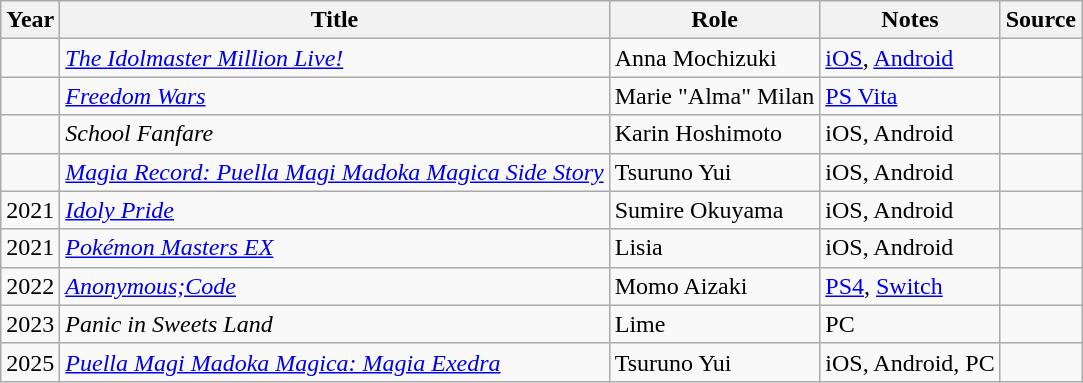<table class="wikitable sortable plainrowheaders">
<tr>
<th>Year</th>
<th>Title</th>
<th>Role</th>
<th class="unsortable">Notes</th>
<th class="unsortable">Source</th>
</tr>
<tr>
<td></td>
<td><em><a href='#'>The Idolmaster Million Live!</a></em></td>
<td>Anna Mochizuki</td>
<td><a href='#'>iOS</a>, <a href='#'>Android</a></td>
<td></td>
</tr>
<tr>
<td></td>
<td><em><a href='#'>Freedom Wars</a></em></td>
<td>Marie "Alma" Milan</td>
<td><a href='#'>PS Vita</a></td>
<td></td>
</tr>
<tr>
<td></td>
<td><em>School Fanfare</em></td>
<td>Karin Hoshimoto</td>
<td>iOS, Android</td>
<td></td>
</tr>
<tr>
<td></td>
<td><em><a href='#'>Magia Record: Puella Magi Madoka Magica Side Story</a></em></td>
<td>Tsuruno Yui</td>
<td>iOS, Android</td>
<td></td>
</tr>
<tr>
<td>2021</td>
<td><em><a href='#'>Idoly Pride</a></em></td>
<td>Sumire Okuyama</td>
<td>iOS, Android</td>
<td></td>
</tr>
<tr>
<td>2021</td>
<td><em><a href='#'>Pokémon Masters EX</a></em></td>
<td>Lisia</td>
<td>iOS, Android</td>
<td></td>
</tr>
<tr>
<td>2022</td>
<td><em><a href='#'>Anonymous;Code</a></em></td>
<td>Momo Aizaki</td>
<td><a href='#'>PS4</a>, <a href='#'>Switch</a></td>
<td></td>
</tr>
<tr>
<td>2023</td>
<td><em>Panic in Sweets Land</em></td>
<td>Lime</td>
<td>PC</td>
<td></td>
</tr>
<tr>
<td>2025</td>
<td><em><a href='#'>Puella Magi Madoka Magica: Magia Exedra</a></em></td>
<td>Tsuruno Yui</td>
<td>iOS, Android, PC</td>
<td></td>
</tr>
</table>
